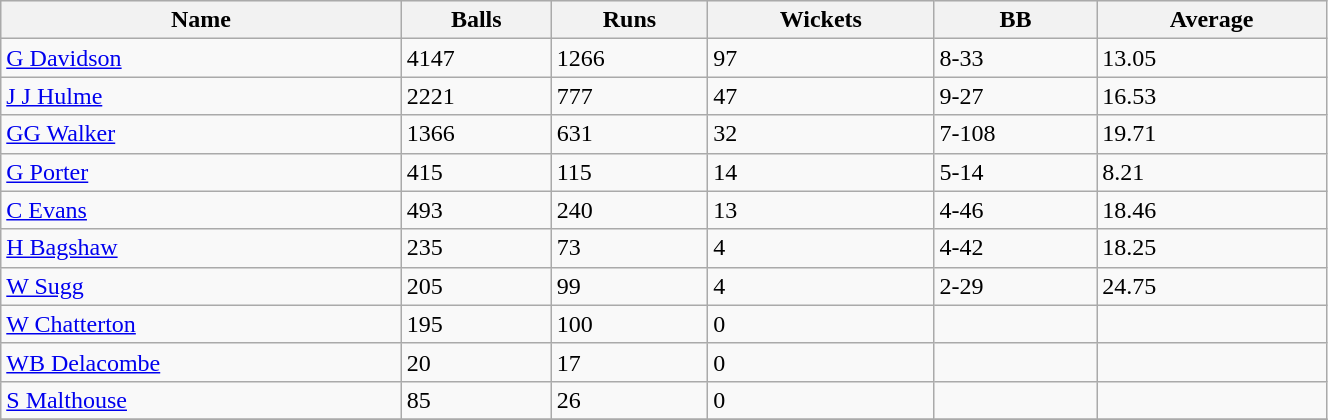<table class="wikitable sortable" width="70%">
<tr bgcolor="#efefef">
<th>Name</th>
<th>Balls</th>
<th>Runs</th>
<th>Wickets</th>
<th>BB</th>
<th>Average</th>
</tr>
<tr>
<td><a href='#'>G Davidson</a></td>
<td>4147</td>
<td>1266</td>
<td>97</td>
<td>8-33</td>
<td>13.05</td>
</tr>
<tr>
<td><a href='#'>J J Hulme</a></td>
<td>2221</td>
<td>777</td>
<td>47</td>
<td>9-27</td>
<td>16.53</td>
</tr>
<tr>
<td><a href='#'>GG Walker</a></td>
<td>1366</td>
<td>631</td>
<td>32</td>
<td>7-108</td>
<td>19.71</td>
</tr>
<tr>
<td><a href='#'>G Porter</a></td>
<td>415</td>
<td>115</td>
<td>14</td>
<td>5-14</td>
<td>8.21</td>
</tr>
<tr>
<td><a href='#'>C Evans</a></td>
<td>493</td>
<td>240</td>
<td>13</td>
<td>4-46</td>
<td>18.46</td>
</tr>
<tr>
<td><a href='#'>H Bagshaw</a></td>
<td>235</td>
<td>73</td>
<td>4</td>
<td>4-42</td>
<td>18.25</td>
</tr>
<tr>
<td><a href='#'>W Sugg</a></td>
<td>205</td>
<td>99</td>
<td>4</td>
<td>2-29</td>
<td>24.75</td>
</tr>
<tr>
<td><a href='#'>W Chatterton</a></td>
<td>195</td>
<td>100</td>
<td>0</td>
<td></td>
<td></td>
</tr>
<tr>
<td><a href='#'>WB Delacombe</a></td>
<td>20</td>
<td>17</td>
<td>0</td>
<td></td>
<td></td>
</tr>
<tr>
<td><a href='#'>S Malthouse</a></td>
<td>85</td>
<td>26</td>
<td>0</td>
<td></td>
<td></td>
</tr>
<tr>
</tr>
</table>
